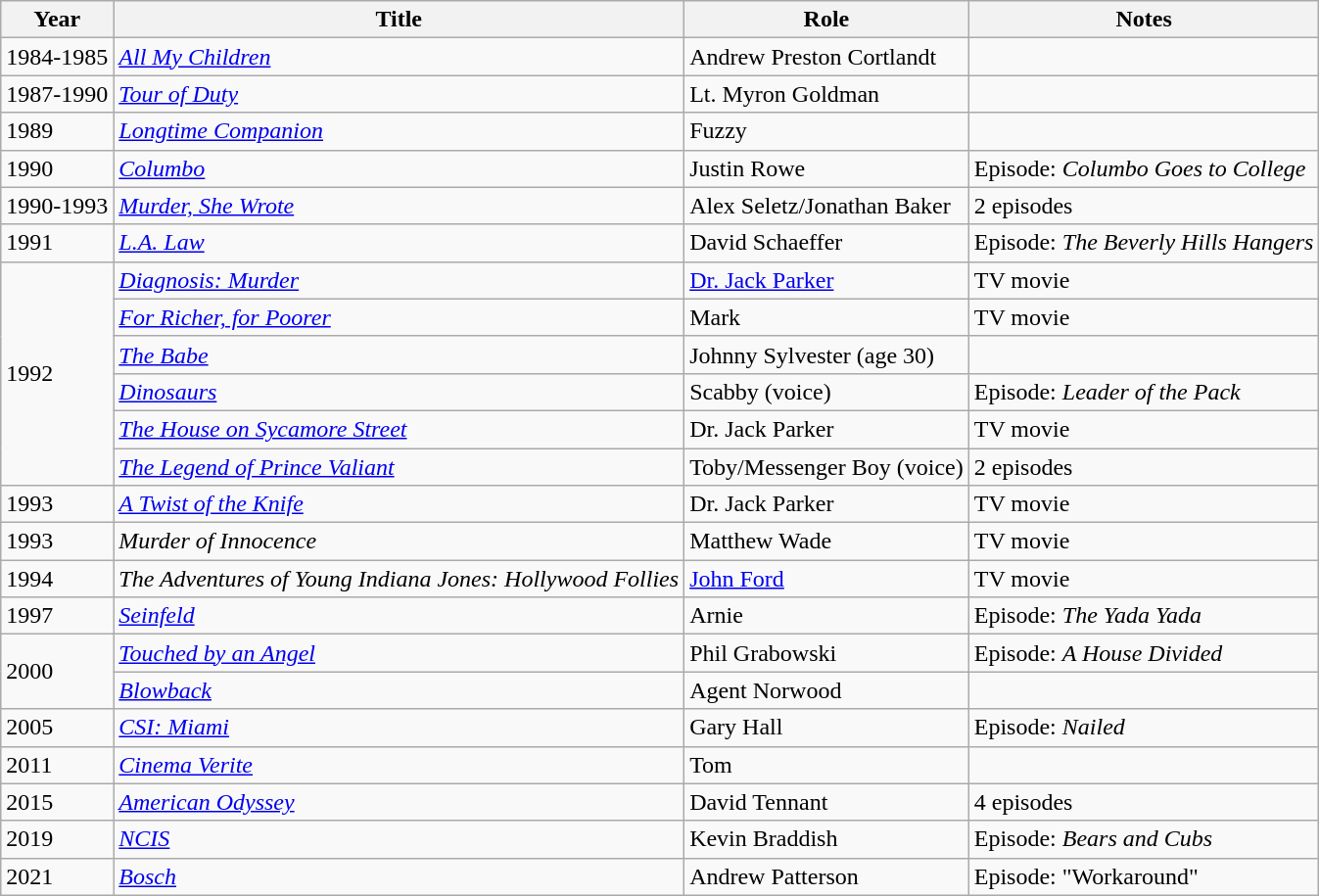<table class="wikitable">
<tr>
<th>Year</th>
<th>Title</th>
<th>Role</th>
<th>Notes</th>
</tr>
<tr>
<td>1984-1985</td>
<td><em><a href='#'>All My Children</a></em></td>
<td>Andrew Preston Cortlandt</td>
<td></td>
</tr>
<tr>
<td>1987-1990</td>
<td><em><a href='#'>Tour of Duty</a></em></td>
<td>Lt. Myron Goldman</td>
<td></td>
</tr>
<tr>
<td>1989</td>
<td><em><a href='#'>Longtime Companion</a></em></td>
<td>Fuzzy</td>
<td></td>
</tr>
<tr>
<td>1990</td>
<td><em><a href='#'>Columbo</a></em></td>
<td>Justin Rowe</td>
<td>Episode: <em>Columbo Goes to College</em></td>
</tr>
<tr>
<td>1990-1993</td>
<td><em><a href='#'>Murder, She Wrote</a></em></td>
<td>Alex Seletz/Jonathan Baker</td>
<td>2 episodes</td>
</tr>
<tr>
<td>1991</td>
<td><em><a href='#'>L.A. Law</a></em></td>
<td>David Schaeffer</td>
<td>Episode: <em>The Beverly Hills Hangers</em></td>
</tr>
<tr>
<td rowspan=6>1992</td>
<td><em><a href='#'>Diagnosis: Murder</a></em></td>
<td><a href='#'>Dr. Jack Parker</a></td>
<td>TV movie</td>
</tr>
<tr>
<td><em><a href='#'>For Richer, for Poorer</a></em></td>
<td>Mark</td>
<td>TV movie</td>
</tr>
<tr>
<td><em><a href='#'>The Babe</a></em></td>
<td>Johnny Sylvester (age 30)</td>
<td></td>
</tr>
<tr>
<td><em><a href='#'>Dinosaurs</a></em></td>
<td>Scabby (voice)</td>
<td>Episode: <em>Leader of the Pack</em></td>
</tr>
<tr>
<td><em><a href='#'>The House on Sycamore Street</a></em></td>
<td>Dr. Jack Parker</td>
<td>TV movie</td>
</tr>
<tr>
<td><em><a href='#'>The Legend of Prince Valiant</a></em></td>
<td>Toby/Messenger Boy (voice)</td>
<td>2 episodes</td>
</tr>
<tr>
<td>1993</td>
<td><em><a href='#'>A Twist of the Knife</a></em></td>
<td>Dr. Jack Parker</td>
<td>TV movie</td>
</tr>
<tr>
<td>1993</td>
<td><em>Murder of Innocence</em></td>
<td>Matthew Wade</td>
<td>TV movie</td>
</tr>
<tr>
<td>1994</td>
<td><em>The Adventures of Young Indiana Jones: Hollywood Follies</em></td>
<td><a href='#'>John Ford</a></td>
<td>TV movie</td>
</tr>
<tr>
<td>1997</td>
<td><em><a href='#'>Seinfeld</a></em></td>
<td>Arnie</td>
<td>Episode: <em>The Yada Yada</em></td>
</tr>
<tr>
<td rowspan=2>2000</td>
<td><em><a href='#'>Touched by an Angel</a></em></td>
<td>Phil Grabowski</td>
<td>Episode: <em>A House Divided</em></td>
</tr>
<tr>
<td><em><a href='#'>Blowback</a></em></td>
<td>Agent Norwood</td>
<td></td>
</tr>
<tr>
<td>2005</td>
<td><em><a href='#'>CSI: Miami</a></em></td>
<td>Gary Hall</td>
<td>Episode: <em>Nailed</em></td>
</tr>
<tr>
<td>2011</td>
<td><em><a href='#'>Cinema Verite</a></em></td>
<td>Tom</td>
<td></td>
</tr>
<tr>
<td>2015</td>
<td><em><a href='#'>American Odyssey</a></em></td>
<td>David Tennant</td>
<td>4 episodes</td>
</tr>
<tr>
<td>2019</td>
<td><em><a href='#'>NCIS</a></em></td>
<td>Kevin Braddish</td>
<td>Episode: <em>Bears and Cubs</em></td>
</tr>
<tr>
<td>2021</td>
<td><em><a href='#'>Bosch</a></em></td>
<td>Andrew Patterson</td>
<td>Episode: "Workaround"</td>
</tr>
</table>
